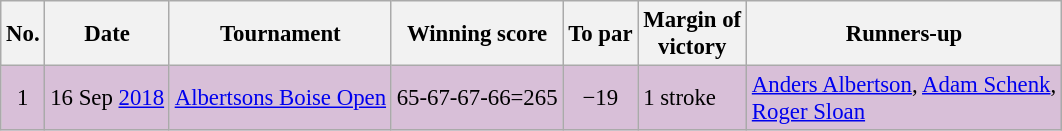<table class="wikitable" style="font-size:95%;">
<tr>
<th>No.</th>
<th>Date</th>
<th>Tournament</th>
<th>Winning score</th>
<th>To par</th>
<th>Margin of<br>victory</th>
<th>Runners-up</th>
</tr>
<tr style="background:#D8BFD8;">
<td align=center>1</td>
<td align=right>16 Sep <a href='#'>2018</a></td>
<td><a href='#'>Albertsons Boise Open</a></td>
<td>65-67-67-66=265</td>
<td align=center>−19</td>
<td>1 stroke</td>
<td> <a href='#'>Anders Albertson</a>,  <a href='#'>Adam Schenk</a>,<br> <a href='#'>Roger Sloan</a></td>
</tr>
</table>
